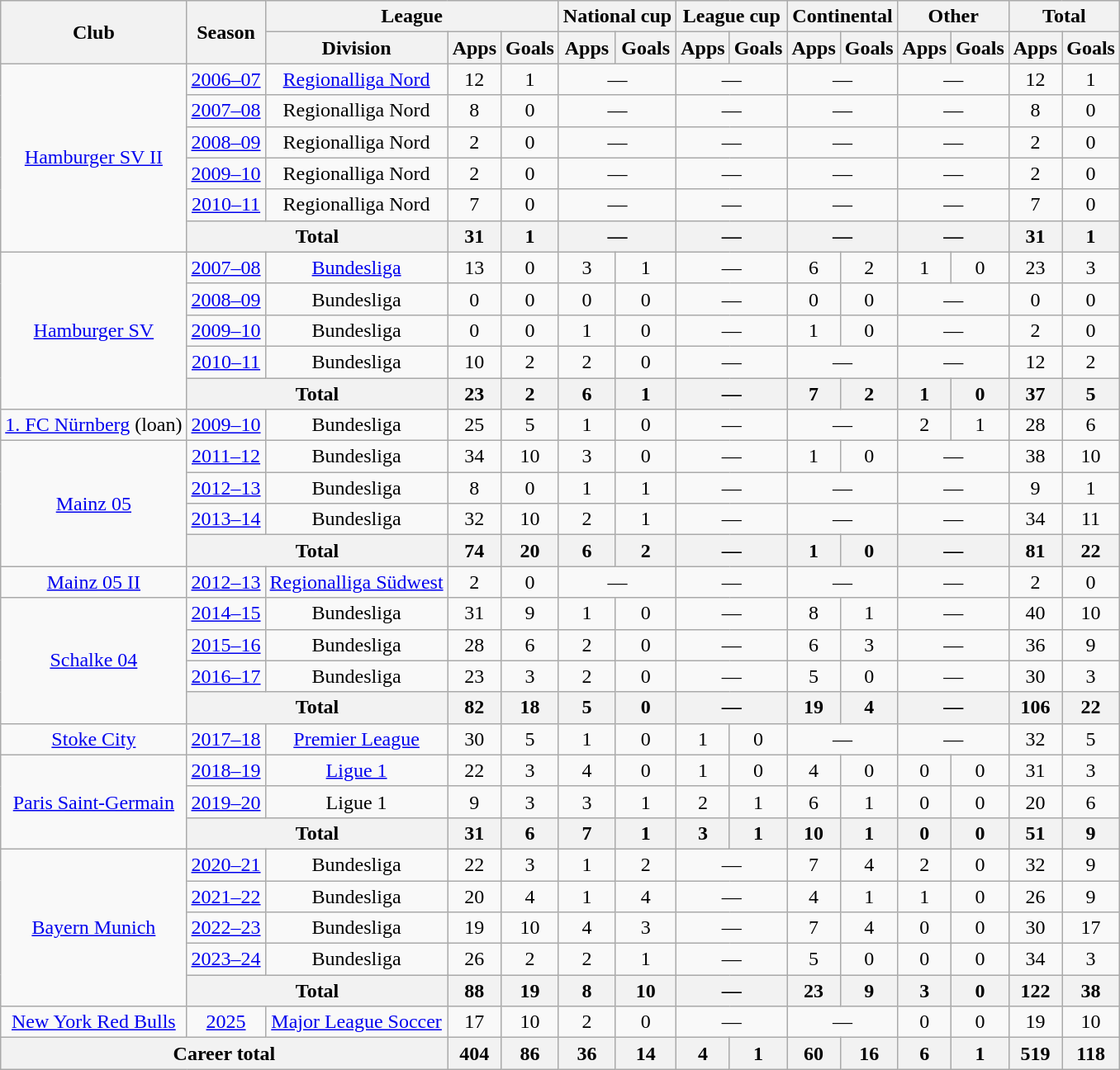<table class="wikitable" style="text-align: center">
<tr>
<th rowspan="2">Club</th>
<th rowspan="2">Season</th>
<th colspan="3">League</th>
<th colspan="2">National cup</th>
<th colspan="2">League cup</th>
<th colspan="2">Continental</th>
<th colspan="2">Other</th>
<th colspan="2">Total</th>
</tr>
<tr>
<th>Division</th>
<th>Apps</th>
<th>Goals</th>
<th>Apps</th>
<th>Goals</th>
<th>Apps</th>
<th>Goals</th>
<th>Apps</th>
<th>Goals</th>
<th>Apps</th>
<th>Goals</th>
<th>Apps</th>
<th>Goals</th>
</tr>
<tr>
<td rowspan="6"><a href='#'>Hamburger SV II</a></td>
<td><a href='#'>2006–07</a></td>
<td><a href='#'>Regionalliga Nord</a></td>
<td>12</td>
<td>1</td>
<td colspan="2">—</td>
<td colspan="2">—</td>
<td colspan="2">—</td>
<td colspan="2">—</td>
<td>12</td>
<td>1</td>
</tr>
<tr>
<td><a href='#'>2007–08</a></td>
<td>Regionalliga Nord</td>
<td>8</td>
<td>0</td>
<td colspan="2">—</td>
<td colspan="2">—</td>
<td colspan="2">—</td>
<td colspan="2">—</td>
<td>8</td>
<td>0</td>
</tr>
<tr>
<td><a href='#'>2008–09</a></td>
<td>Regionalliga Nord</td>
<td>2</td>
<td>0</td>
<td colspan="2">—</td>
<td colspan="2">—</td>
<td colspan="2">—</td>
<td colspan="2">—</td>
<td>2</td>
<td>0</td>
</tr>
<tr>
<td><a href='#'>2009–10</a></td>
<td>Regionalliga Nord</td>
<td>2</td>
<td>0</td>
<td colspan="2">—</td>
<td colspan="2">—</td>
<td colspan="2">—</td>
<td colspan="2">—</td>
<td>2</td>
<td>0</td>
</tr>
<tr>
<td><a href='#'>2010–11</a></td>
<td>Regionalliga Nord</td>
<td>7</td>
<td>0</td>
<td colspan="2">—</td>
<td colspan="2">—</td>
<td colspan="2">—</td>
<td colspan="2">—</td>
<td>7</td>
<td>0</td>
</tr>
<tr>
<th colspan="2">Total</th>
<th>31</th>
<th>1</th>
<th colspan="2">—</th>
<th colspan="2">—</th>
<th colspan="2">—</th>
<th colspan="2">—</th>
<th>31</th>
<th>1</th>
</tr>
<tr>
<td rowspan="5"><a href='#'>Hamburger SV</a></td>
<td><a href='#'>2007–08</a></td>
<td><a href='#'>Bundesliga</a></td>
<td>13</td>
<td>0</td>
<td>3</td>
<td>1</td>
<td colspan="2">—</td>
<td>6</td>
<td>2</td>
<td>1</td>
<td>0</td>
<td>23</td>
<td>3</td>
</tr>
<tr>
<td><a href='#'>2008–09</a></td>
<td>Bundesliga</td>
<td>0</td>
<td>0</td>
<td>0</td>
<td>0</td>
<td colspan="2">—</td>
<td>0</td>
<td>0</td>
<td colspan="2">—</td>
<td>0</td>
<td>0</td>
</tr>
<tr>
<td><a href='#'>2009–10</a></td>
<td>Bundesliga</td>
<td>0</td>
<td>0</td>
<td>1</td>
<td>0</td>
<td colspan="2">—</td>
<td>1</td>
<td>0</td>
<td colspan="2">—</td>
<td>2</td>
<td>0</td>
</tr>
<tr>
<td><a href='#'>2010–11</a></td>
<td>Bundesliga</td>
<td>10</td>
<td>2</td>
<td>2</td>
<td>0</td>
<td colspan="2">—</td>
<td colspan="2">—</td>
<td colspan="2">—</td>
<td>12</td>
<td>2</td>
</tr>
<tr>
<th colspan="2">Total</th>
<th>23</th>
<th>2</th>
<th>6</th>
<th>1</th>
<th colspan="2">—</th>
<th>7</th>
<th>2</th>
<th>1</th>
<th>0</th>
<th>37</th>
<th>5</th>
</tr>
<tr>
<td><a href='#'>1. FC Nürnberg</a> (loan)</td>
<td><a href='#'>2009–10</a></td>
<td>Bundesliga</td>
<td>25</td>
<td>5</td>
<td>1</td>
<td>0</td>
<td colspan="2">—</td>
<td colspan="2">—</td>
<td>2</td>
<td>1</td>
<td>28</td>
<td>6</td>
</tr>
<tr>
<td rowspan="4"><a href='#'>Mainz 05</a></td>
<td><a href='#'>2011–12</a></td>
<td>Bundesliga</td>
<td>34</td>
<td>10</td>
<td>3</td>
<td>0</td>
<td colspan="2">—</td>
<td>1</td>
<td>0</td>
<td colspan="2">—</td>
<td>38</td>
<td>10</td>
</tr>
<tr>
<td><a href='#'>2012–13</a></td>
<td>Bundesliga</td>
<td>8</td>
<td>0</td>
<td>1</td>
<td>1</td>
<td colspan="2">—</td>
<td colspan="2">—</td>
<td colspan="2">—</td>
<td>9</td>
<td>1</td>
</tr>
<tr>
<td><a href='#'>2013–14</a></td>
<td>Bundesliga</td>
<td>32</td>
<td>10</td>
<td>2</td>
<td>1</td>
<td colspan="2">—</td>
<td colspan="2">—</td>
<td colspan="2">—</td>
<td>34</td>
<td>11</td>
</tr>
<tr>
<th colspan="2">Total</th>
<th>74</th>
<th>20</th>
<th>6</th>
<th>2</th>
<th colspan="2">—</th>
<th>1</th>
<th>0</th>
<th colspan="2">—</th>
<th>81</th>
<th>22</th>
</tr>
<tr>
<td><a href='#'>Mainz 05 II</a></td>
<td><a href='#'>2012–13</a></td>
<td><a href='#'>Regionalliga Südwest</a></td>
<td>2</td>
<td>0</td>
<td colspan="2">—</td>
<td colspan="2">—</td>
<td colspan="2">—</td>
<td colspan="2">—</td>
<td>2</td>
<td>0</td>
</tr>
<tr>
<td rowspan="4"><a href='#'>Schalke 04</a></td>
<td><a href='#'>2014–15</a></td>
<td>Bundesliga</td>
<td>31</td>
<td>9</td>
<td>1</td>
<td>0</td>
<td colspan="2">—</td>
<td>8</td>
<td>1</td>
<td colspan="2">—</td>
<td>40</td>
<td>10</td>
</tr>
<tr>
<td><a href='#'>2015–16</a></td>
<td>Bundesliga</td>
<td>28</td>
<td>6</td>
<td>2</td>
<td>0</td>
<td colspan="2">—</td>
<td>6</td>
<td>3</td>
<td colspan="2">—</td>
<td>36</td>
<td>9</td>
</tr>
<tr>
<td><a href='#'>2016–17</a></td>
<td>Bundesliga</td>
<td>23</td>
<td>3</td>
<td>2</td>
<td>0</td>
<td colspan="2">—</td>
<td>5</td>
<td>0</td>
<td colspan="2">—</td>
<td>30</td>
<td>3</td>
</tr>
<tr>
<th colspan="2">Total</th>
<th>82</th>
<th>18</th>
<th>5</th>
<th>0</th>
<th colspan="2">—</th>
<th>19</th>
<th>4</th>
<th colspan="2">—</th>
<th>106</th>
<th>22</th>
</tr>
<tr>
<td><a href='#'>Stoke City</a></td>
<td><a href='#'>2017–18</a></td>
<td><a href='#'>Premier League</a></td>
<td>30</td>
<td>5</td>
<td>1</td>
<td>0</td>
<td>1</td>
<td>0</td>
<td colspan="2">—</td>
<td colspan="2">—</td>
<td>32</td>
<td>5</td>
</tr>
<tr>
<td rowspan="3"><a href='#'>Paris Saint-Germain</a></td>
<td><a href='#'>2018–19</a></td>
<td><a href='#'>Ligue 1</a></td>
<td>22</td>
<td>3</td>
<td>4</td>
<td>0</td>
<td>1</td>
<td>0</td>
<td>4</td>
<td>0</td>
<td>0</td>
<td>0</td>
<td>31</td>
<td>3</td>
</tr>
<tr>
<td><a href='#'>2019–20</a></td>
<td>Ligue 1</td>
<td>9</td>
<td>3</td>
<td>3</td>
<td>1</td>
<td>2</td>
<td>1</td>
<td>6</td>
<td>1</td>
<td>0</td>
<td>0</td>
<td>20</td>
<td>6</td>
</tr>
<tr>
<th colspan="2">Total</th>
<th>31</th>
<th>6</th>
<th>7</th>
<th>1</th>
<th>3</th>
<th>1</th>
<th>10</th>
<th>1</th>
<th>0</th>
<th>0</th>
<th>51</th>
<th>9</th>
</tr>
<tr>
<td rowspan="5"><a href='#'>Bayern Munich</a></td>
<td><a href='#'>2020–21</a></td>
<td>Bundesliga</td>
<td>22</td>
<td>3</td>
<td>1</td>
<td>2</td>
<td colspan="2">—</td>
<td>7</td>
<td>4</td>
<td>2</td>
<td>0</td>
<td>32</td>
<td>9</td>
</tr>
<tr>
<td><a href='#'>2021–22</a></td>
<td>Bundesliga</td>
<td>20</td>
<td>4</td>
<td>1</td>
<td>4</td>
<td colspan="2">—</td>
<td>4</td>
<td>1</td>
<td>1</td>
<td>0</td>
<td>26</td>
<td>9</td>
</tr>
<tr>
<td><a href='#'>2022–23</a></td>
<td>Bundesliga</td>
<td>19</td>
<td>10</td>
<td>4</td>
<td>3</td>
<td colspan="2">—</td>
<td>7</td>
<td>4</td>
<td>0</td>
<td>0</td>
<td>30</td>
<td>17</td>
</tr>
<tr>
<td><a href='#'>2023–24</a></td>
<td>Bundesliga</td>
<td>26</td>
<td>2</td>
<td>2</td>
<td>1</td>
<td colspan="2">—</td>
<td>5</td>
<td>0</td>
<td>0</td>
<td>0</td>
<td>34</td>
<td>3</td>
</tr>
<tr>
<th colspan="2">Total</th>
<th>88</th>
<th>19</th>
<th>8</th>
<th>10</th>
<th colspan="2">—</th>
<th>23</th>
<th>9</th>
<th>3</th>
<th>0</th>
<th>122</th>
<th>38</th>
</tr>
<tr>
<td><a href='#'>New York Red Bulls</a></td>
<td><a href='#'>2025</a></td>
<td><a href='#'>Major League Soccer</a></td>
<td>17</td>
<td>10</td>
<td>2</td>
<td>0</td>
<td colspan="2">—</td>
<td colspan="2">—</td>
<td>0</td>
<td>0</td>
<td>19</td>
<td>10</td>
</tr>
<tr>
<th colspan="3">Career total</th>
<th>404</th>
<th>86</th>
<th>36</th>
<th>14</th>
<th>4</th>
<th>1</th>
<th>60</th>
<th>16</th>
<th>6</th>
<th>1</th>
<th>519</th>
<th>118</th>
</tr>
</table>
